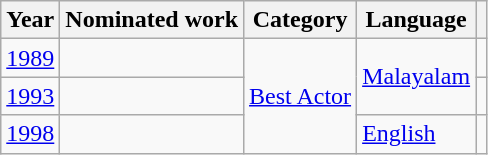<table class="wikitable">
<tr>
<th>Year</th>
<th>Nominated work</th>
<th>Category</th>
<th>Language</th>
<th></th>
</tr>
<tr>
<td><a href='#'>1989</a></td>
<td></td>
<td rowspan="3"><a href='#'>Best Actor</a></td>
<td rowspan=2><a href='#'>Malayalam</a></td>
<td></td>
</tr>
<tr>
<td><a href='#'>1993</a></td>
<td></td>
<td></td>
</tr>
<tr>
<td><a href='#'>1998</a></td>
<td></td>
<td><a href='#'>English</a></td>
<td></td>
</tr>
</table>
